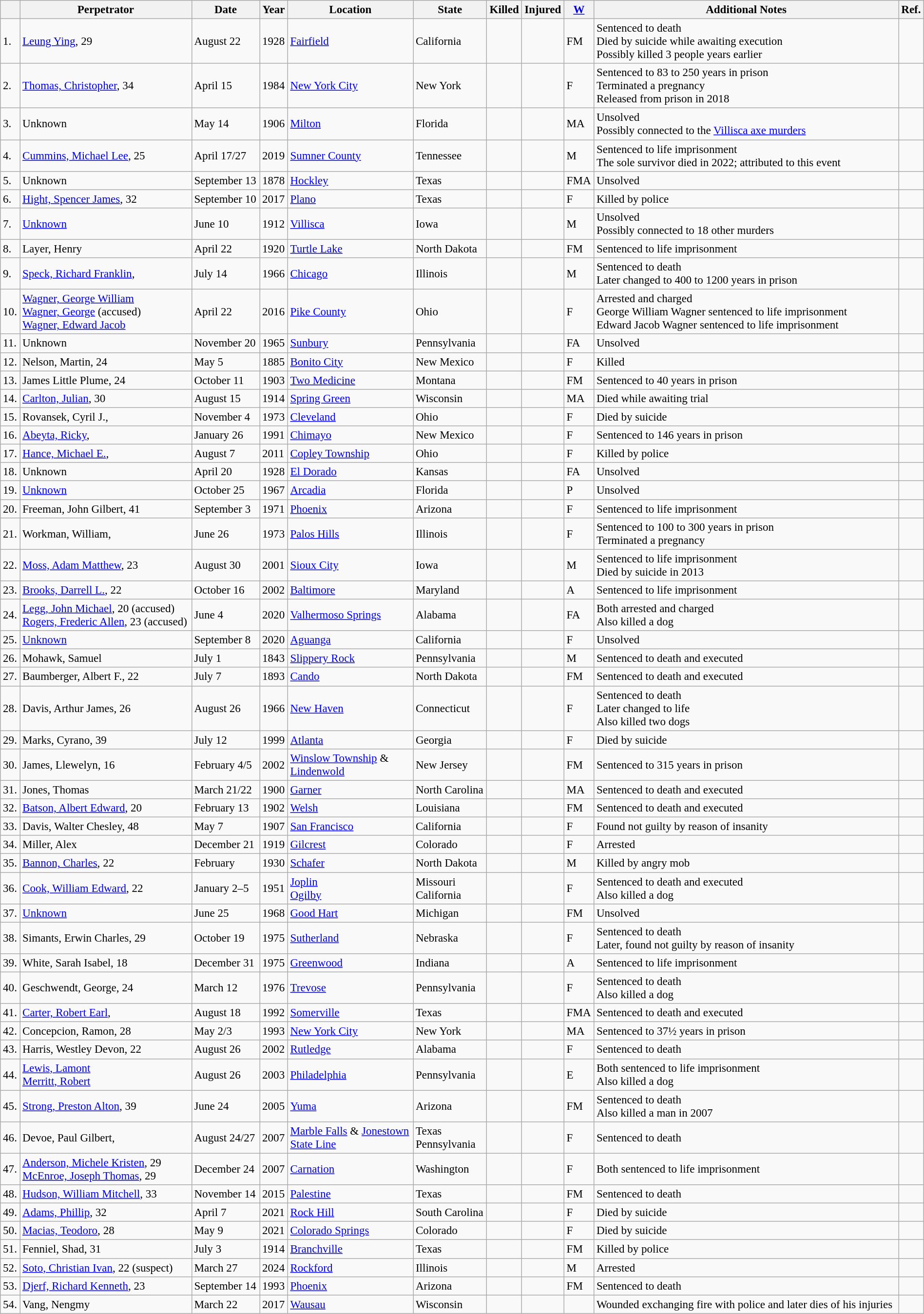<table class="wikitable sortable" width="100%" style="font-size:96%;">
<tr>
<th></th>
<th>Perpetrator</th>
<th>Date</th>
<th>Year</th>
<th>Location</th>
<th>State</th>
<th>Killed</th>
<th>Injured</th>
<th><a href='#'>W</a></th>
<th>Additional Notes</th>
<th>Ref.</th>
</tr>
<tr>
<td>1.</td>
<td><a href='#'>Leung Ying</a>, 29</td>
<td> August 22</td>
<td>1928</td>
<td><a href='#'>Fairfield</a></td>
<td> California</td>
<td></td>
<td> </td>
<td>FM</td>
<td>Sentenced to death<br>Died by suicide while awaiting execution<br>Possibly killed 3 people years earlier</td>
<td> </td>
</tr>
<tr>
<td>2.</td>
<td><a href='#'>Thomas, Christopher</a>, 34</td>
<td> April 15</td>
<td>1984</td>
<td><a href='#'>New York City</a></td>
<td> New York</td>
<td></td>
<td> </td>
<td>F</td>
<td>Sentenced to 83 to 250 years in prison<br>Terminated a pregnancy<br>Released from prison in 2018</td>
<td> </td>
</tr>
<tr>
<td>3.</td>
<td>Unknown</td>
<td> May 14</td>
<td>1906</td>
<td><a href='#'>Milton</a></td>
<td> Florida</td>
<td></td>
<td></td>
<td>MA</td>
<td>Unsolved <br> Possibly connected to the <a href='#'>Villisca axe murders</a></td>
<td></td>
</tr>
<tr>
<td>4.</td>
<td><a href='#'>Cummins, Michael Lee</a>, 25</td>
<td> April 17/27</td>
<td>2019</td>
<td><a href='#'>Sumner County</a></td>
<td> Tennessee</td>
<td></td>
<td></td>
<td>M</td>
<td>Sentenced to life imprisonment<br>The sole survivor died in 2022; attributed to this event</td>
<td></td>
</tr>
<tr>
<td>5.</td>
<td>Unknown</td>
<td> September 13</td>
<td>1878</td>
<td><a href='#'>Hockley</a></td>
<td> Texas</td>
<td></td>
<td> </td>
<td>FMA</td>
<td>Unsolved</td>
<td> </td>
</tr>
<tr>
<td>6.</td>
<td><a href='#'>Hight, Spencer James</a>, 32</td>
<td> September 10</td>
<td>2017</td>
<td><a href='#'>Plano</a></td>
<td> Texas</td>
<td></td>
<td> </td>
<td>F</td>
<td>Killed by police</td>
<td></td>
</tr>
<tr>
<td>7.</td>
<td><a href='#'>Unknown</a></td>
<td> June 10</td>
<td>1912</td>
<td><a href='#'>Villisca</a></td>
<td> Iowa</td>
<td></td>
<td> </td>
<td>M</td>
<td>Unsolved <br> Possibly connected to 18 other murders</td>
<td> </td>
</tr>
<tr>
<td>8.</td>
<td>Layer, Henry</td>
<td> April 22</td>
<td>1920</td>
<td><a href='#'>Turtle Lake</a></td>
<td> North Dakota</td>
<td></td>
<td> </td>
<td>FM</td>
<td>Sentenced to life imprisonment</td>
<td> </td>
</tr>
<tr>
<td>9.</td>
<td><a href='#'>Speck, Richard Franklin</a>, </td>
<td> July 14</td>
<td>1966</td>
<td><a href='#'>Chicago</a></td>
<td> Illinois</td>
<td></td>
<td> </td>
<td>M</td>
<td>Sentenced to death<br>Later changed to 400 to 1200 years in prison</td>
<td></td>
</tr>
<tr>
<td>10.</td>
<td><a href='#'>Wagner, George William</a> <br><a href='#'>Wagner, George</a> (accused)<br><a href='#'>Wagner, Edward Jacob</a></td>
<td> April 22</td>
<td>2016</td>
<td><a href='#'>Pike County</a></td>
<td> Ohio</td>
<td></td>
<td></td>
<td>F</td>
<td>Arrested and charged <br> George William Wagner sentenced to life imprisonment <br> Edward Jacob Wagner sentenced to life imprisonment</td>
<td></td>
</tr>
<tr>
<td>11.</td>
<td>Unknown</td>
<td> November 20</td>
<td>1965</td>
<td><a href='#'>Sunbury</a></td>
<td> Pennsylvania</td>
<td></td>
<td> </td>
<td>FA</td>
<td>Unsolved</td>
<td> </td>
</tr>
<tr>
<td>12.</td>
<td>Nelson, Martin, 24</td>
<td> May 5</td>
<td>1885</td>
<td><a href='#'>Bonito City</a></td>
<td> New Mexico</td>
<td></td>
<td> </td>
<td>F</td>
<td>Killed</td>
<td> </td>
</tr>
<tr>
<td>13.</td>
<td>James Little Plume, 24</td>
<td> October 11</td>
<td>1903</td>
<td><a href='#'>Two Medicine</a></td>
<td> Montana</td>
<td></td>
<td> </td>
<td>FM</td>
<td>Sentenced to 40 years in prison</td>
<td> </td>
</tr>
<tr>
<td>14.</td>
<td><a href='#'>Carlton, Julian</a>, 30</td>
<td> August 15</td>
<td>1914</td>
<td><a href='#'>Spring Green</a></td>
<td> Wisconsin</td>
<td></td>
<td></td>
<td>MA</td>
<td>Died while awaiting trial</td>
<td> </td>
</tr>
<tr>
<td>15.</td>
<td>Rovansek, Cyril J., </td>
<td> November 4</td>
<td>1973</td>
<td><a href='#'>Cleveland</a></td>
<td> Ohio</td>
<td></td>
<td> </td>
<td>F</td>
<td>Died by suicide</td>
<td> </td>
</tr>
<tr>
<td>16.</td>
<td><a href='#'>Abeyta, Ricky</a>, </td>
<td> January 26</td>
<td>1991</td>
<td><a href='#'>Chimayo</a></td>
<td> New Mexico</td>
<td></td>
<td> </td>
<td>F</td>
<td>Sentenced to 146 years in prison</td>
<td> </td>
</tr>
<tr>
<td>17.</td>
<td><a href='#'>Hance, Michael E.</a>, </td>
<td> August 7</td>
<td>2011</td>
<td><a href='#'>Copley Township</a></td>
<td> Ohio</td>
<td></td>
<td> </td>
<td>F</td>
<td>Killed by police</td>
<td> </td>
</tr>
<tr>
<td>18.</td>
<td>Unknown</td>
<td> April 20</td>
<td>1928</td>
<td><a href='#'>El Dorado</a></td>
<td> Kansas</td>
<td></td>
<td> </td>
<td>FA</td>
<td>Unsolved</td>
<td> </td>
</tr>
<tr>
<td>19.</td>
<td><a href='#'>Unknown</a></td>
<td> October 25</td>
<td>1967</td>
<td><a href='#'>Arcadia</a></td>
<td> Florida</td>
<td></td>
<td> </td>
<td>P</td>
<td>Unsolved</td>
<td> </td>
</tr>
<tr>
<td>20.</td>
<td>Freeman, John Gilbert, 41</td>
<td> September 3</td>
<td>1971</td>
<td><a href='#'>Phoenix</a></td>
<td> Arizona</td>
<td></td>
<td> </td>
<td>F</td>
<td>Sentenced to life imprisonment</td>
<td> </td>
</tr>
<tr>
<td>21.</td>
<td>Workman, William, </td>
<td> June 26</td>
<td>1973</td>
<td><a href='#'>Palos Hills</a></td>
<td> Illinois</td>
<td></td>
<td> </td>
<td>F</td>
<td>Sentenced to 100 to 300 years in prison<br>Terminated a pregnancy</td>
<td> </td>
</tr>
<tr>
<td>22.</td>
<td><a href='#'>Moss, Adam Matthew</a>, 23</td>
<td> August 30</td>
<td>2001</td>
<td><a href='#'>Sioux City</a></td>
<td> Iowa</td>
<td></td>
<td> </td>
<td>M</td>
<td>Sentenced to life imprisonment <br> Died by suicide in 2013</td>
<td> </td>
</tr>
<tr>
<td>23.</td>
<td><a href='#'>Brooks, Darrell L.</a>, 22</td>
<td> October 16</td>
<td>2002</td>
<td><a href='#'>Baltimore</a></td>
<td> Maryland</td>
<td></td>
<td> </td>
<td>A</td>
<td>Sentenced to life imprisonment</td>
<td> </td>
</tr>
<tr>
<td>24.</td>
<td><a href='#'>Legg, John Michael</a>, 20 (accused) <br> <a href='#'>Rogers, Frederic Allen</a>, 23 (accused)</td>
<td> June 4</td>
<td>2020</td>
<td><a href='#'>Valhermoso Springs</a></td>
<td> Alabama</td>
<td></td>
<td></td>
<td>FA</td>
<td>Both arrested and charged <br> Also killed a dog</td>
<td></td>
</tr>
<tr>
<td>25.</td>
<td><a href='#'>Unknown</a></td>
<td> September 8</td>
<td>2020</td>
<td><a href='#'>Aguanga</a></td>
<td> California</td>
<td></td>
<td></td>
<td>F</td>
<td>Unsolved</td>
<td></td>
</tr>
<tr>
<td>26.</td>
<td>Mohawk, Samuel</td>
<td> July 1</td>
<td>1843</td>
<td><a href='#'>Slippery Rock</a></td>
<td> Pennsylvania</td>
<td></td>
<td> </td>
<td>M</td>
<td>Sentenced to death and executed</td>
<td> </td>
</tr>
<tr>
<td>27.</td>
<td>Baumberger, Albert F., 22</td>
<td> July 7</td>
<td>1893</td>
<td><a href='#'>Cando</a></td>
<td> North Dakota</td>
<td></td>
<td> </td>
<td>FM</td>
<td>Sentenced to death and executed</td>
<td> </td>
</tr>
<tr>
<td>28.</td>
<td>Davis, Arthur James, 26</td>
<td> August 26</td>
<td>1966</td>
<td><a href='#'>New Haven</a></td>
<td> Connecticut</td>
<td></td>
<td> </td>
<td>F</td>
<td>Sentenced to death<br>Later changed to life <br> Also killed two dogs</td>
<td> </td>
</tr>
<tr>
<td>29.</td>
<td>Marks, Cyrano, 39</td>
<td> July 12</td>
<td>1999</td>
<td><a href='#'>Atlanta</a></td>
<td> Georgia</td>
<td></td>
<td> </td>
<td>F</td>
<td>Died by suicide</td>
<td> </td>
</tr>
<tr>
<td>30.</td>
<td>James, Llewelyn, 16</td>
<td> February 4/5</td>
<td>2002</td>
<td><a href='#'>Winslow Township</a> & <br> <a href='#'>Lindenwold</a></td>
<td> New Jersey</td>
<td></td>
<td> </td>
<td>FM</td>
<td>Sentenced to 315 years in prison</td>
<td> </td>
</tr>
<tr>
<td>31.</td>
<td>Jones, Thomas</td>
<td> March 21/22</td>
<td>1900</td>
<td><a href='#'>Garner</a></td>
<td> North Carolina</td>
<td></td>
<td> </td>
<td>MA</td>
<td>Sentenced to death and executed</td>
<td> </td>
</tr>
<tr>
<td>32.</td>
<td><a href='#'>Batson, Albert Edward</a>, 20</td>
<td> February 13</td>
<td>1902</td>
<td><a href='#'>Welsh</a></td>
<td> Louisiana</td>
<td></td>
<td> </td>
<td>FM</td>
<td>Sentenced to death and executed</td>
<td> </td>
</tr>
<tr>
<td>33.</td>
<td>Davis, Walter Chesley, 48</td>
<td> May 7</td>
<td>1907</td>
<td><a href='#'>San Francisco</a></td>
<td> California</td>
<td></td>
<td> </td>
<td>F</td>
<td>Found not guilty by reason of insanity</td>
<td> </td>
</tr>
<tr>
<td>34.</td>
<td>Miller, Alex</td>
<td> December 21</td>
<td>1919</td>
<td><a href='#'>Gilcrest</a></td>
<td> Colorado</td>
<td></td>
<td> </td>
<td>F</td>
<td>Arrested</td>
<td> </td>
</tr>
<tr>
<td>35.</td>
<td><a href='#'>Bannon, Charles</a>, 22</td>
<td> February</td>
<td>1930</td>
<td><a href='#'>Schafer</a></td>
<td> North Dakota</td>
<td></td>
<td> </td>
<td>M</td>
<td>Killed by angry mob</td>
<td> </td>
</tr>
<tr>
<td>36.</td>
<td><a href='#'>Cook, William Edward</a>, 22</td>
<td> January 2–5</td>
<td>1951</td>
<td><a href='#'>Joplin</a> <br> <a href='#'>Ogilby</a></td>
<td> Missouri <br>  California</td>
<td></td>
<td> </td>
<td>F</td>
<td>Sentenced to death and executed <br> Also killed a dog</td>
<td></td>
</tr>
<tr>
<td>37.</td>
<td><a href='#'>Unknown</a></td>
<td> June 25</td>
<td>1968</td>
<td><a href='#'>Good Hart</a></td>
<td> Michigan</td>
<td></td>
<td> </td>
<td>FM</td>
<td>Unsolved</td>
<td></td>
</tr>
<tr>
<td>38.</td>
<td>Simants, Erwin Charles, 29</td>
<td> October 19</td>
<td>1975</td>
<td><a href='#'>Sutherland</a></td>
<td> Nebraska</td>
<td></td>
<td> </td>
<td>F</td>
<td>Sentenced to death <br> Later, found not guilty by reason of insanity</td>
<td> </td>
</tr>
<tr>
<td>39.</td>
<td>White, Sarah Isabel, 18</td>
<td> December 31</td>
<td>1975</td>
<td><a href='#'>Greenwood</a></td>
<td> Indiana</td>
<td></td>
<td></td>
<td>A</td>
<td>Sentenced to life imprisonment</td>
<td></td>
</tr>
<tr>
<td>40.</td>
<td>Geschwendt, George, 24</td>
<td> March 12</td>
<td>1976</td>
<td><a href='#'>Trevose</a></td>
<td> Pennsylvania</td>
<td></td>
<td> </td>
<td>F</td>
<td>Sentenced to death <br> Also killed a dog</td>
<td> </td>
</tr>
<tr>
<td>41.</td>
<td><a href='#'>Carter, Robert Earl</a>, </td>
<td> August 18</td>
<td>1992</td>
<td><a href='#'>Somerville</a></td>
<td> Texas</td>
<td></td>
<td></td>
<td>FMA</td>
<td>Sentenced to death and executed</td>
<td></td>
</tr>
<tr>
<td>42.</td>
<td>Concepcion, Ramon, 28</td>
<td> May 2/3</td>
<td>1993</td>
<td><a href='#'>New York City</a></td>
<td> New York</td>
<td></td>
<td> </td>
<td>MA</td>
<td>Sentenced to 37½ years in prison</td>
<td> </td>
</tr>
<tr>
<td>43.</td>
<td>Harris, Westley Devon, 22</td>
<td> August 26</td>
<td>2002</td>
<td><a href='#'>Rutledge</a></td>
<td> Alabama</td>
<td></td>
<td> </td>
<td>F</td>
<td>Sentenced to death</td>
<td> </td>
</tr>
<tr>
<td>44.</td>
<td><a href='#'>Lewis, Lamont</a> <br> <a href='#'>Merritt, Robert</a></td>
<td> August 26</td>
<td>2003</td>
<td><a href='#'>Philadelphia</a></td>
<td> Pennsylvania</td>
<td></td>
<td> </td>
<td>E</td>
<td>Both sentenced to life imprisonment <br> Also killed a dog</td>
<td></td>
</tr>
<tr>
<td>45.</td>
<td><a href='#'>Strong, Preston Alton</a>, 39</td>
<td> June 24</td>
<td>2005</td>
<td><a href='#'>Yuma</a></td>
<td> Arizona</td>
<td></td>
<td> </td>
<td>FM</td>
<td>Sentenced to death <br> Also killed a man in 2007</td>
<td></td>
</tr>
<tr>
<td>46.</td>
<td>Devoe, Paul Gilbert, </td>
<td> August 24/27</td>
<td>2007</td>
<td><a href='#'>Marble Falls</a> & <a href='#'>Jonestown</a> <br> <a href='#'>State Line</a></td>
<td> Texas <br>  Pennsylvania</td>
<td></td>
<td> </td>
<td>F</td>
<td>Sentenced to death</td>
<td> </td>
</tr>
<tr>
<td>47.</td>
<td><a href='#'>Anderson, Michele Kristen</a>, 29<br><a href='#'>McEnroe, Joseph Thomas</a>, 29</td>
<td> December 24</td>
<td>2007</td>
<td><a href='#'>Carnation</a></td>
<td> Washington</td>
<td></td>
<td></td>
<td>F</td>
<td>Both sentenced to life imprisonment</td>
<td></td>
</tr>
<tr>
<td>48.</td>
<td><a href='#'>Hudson, William Mitchell</a>, 33</td>
<td> November 14</td>
<td>2015</td>
<td><a href='#'>Palestine</a></td>
<td> Texas</td>
<td></td>
<td></td>
<td>FM</td>
<td>Sentenced to death</td>
<td> </td>
</tr>
<tr>
<td>49.</td>
<td><a href='#'>Adams, Phillip</a>, 32</td>
<td> April 7</td>
<td>2021</td>
<td><a href='#'>Rock Hill</a></td>
<td> South Carolina</td>
<td></td>
<td></td>
<td>F</td>
<td>Died by suicide</td>
<td></td>
</tr>
<tr>
<td>50.</td>
<td><a href='#'>Macias, Teodoro</a>, 28</td>
<td> May 9</td>
<td>2021</td>
<td><a href='#'>Colorado Springs</a></td>
<td> Colorado</td>
<td></td>
<td></td>
<td>F</td>
<td>Died by suicide</td>
<td></td>
</tr>
<tr>
<td>51.</td>
<td>Fenniel, Shad, 31</td>
<td> July 3</td>
<td>1914</td>
<td><a href='#'>Branchville</a></td>
<td> Texas</td>
<td></td>
<td> </td>
<td>FM</td>
<td>Killed by police</td>
<td> </td>
</tr>
<tr>
<td>52.</td>
<td><a href='#'>Soto, Christian Ivan</a>, 22 (suspect)</td>
<td> March 27</td>
<td>2024</td>
<td><a href='#'>Rockford</a></td>
<td> Illinois</td>
<td></td>
<td> </td>
<td>M</td>
<td>Arrested</td>
<td></td>
</tr>
<tr>
<td>53.</td>
<td><a href='#'>Djerf, Richard Kenneth</a>, 23</td>
<td> September 14</td>
<td>1993</td>
<td><a href='#'>Phoenix</a></td>
<td> Arizona</td>
<td></td>
<td></td>
<td>FM</td>
<td>Sentenced to death</td>
<td></td>
</tr>
<tr>
<td>54.</td>
<td>Vang, Nengmy</td>
<td>March 22</td>
<td>2017</td>
<td><a href='#'>Wausau</a></td>
<td> Wisconsin</td>
<td></td>
<td></td>
<td></td>
<td>Wounded exchanging fire with police and later dies of his injuries</td>
<td></td>
</tr>
</table>
